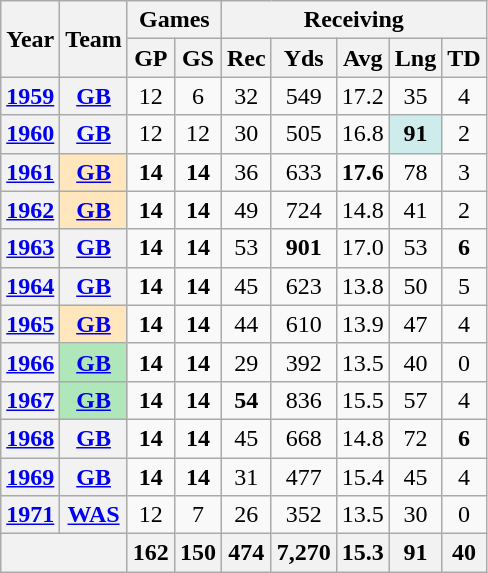<table class="wikitable" style="text-align:center;">
<tr>
<th rowspan="2">Year</th>
<th rowspan="2">Team</th>
<th colspan="2">Games</th>
<th colspan="5">Receiving</th>
</tr>
<tr>
<th>GP</th>
<th>GS</th>
<th>Rec</th>
<th>Yds</th>
<th>Avg</th>
<th>Lng</th>
<th>TD</th>
</tr>
<tr>
<th><a href='#'>1959</a></th>
<th><a href='#'>GB</a></th>
<td>12</td>
<td>6</td>
<td>32</td>
<td>549</td>
<td>17.2</td>
<td>35</td>
<td>4</td>
</tr>
<tr>
<th><a href='#'>1960</a></th>
<th><a href='#'>GB</a></th>
<td>12</td>
<td>12</td>
<td>30</td>
<td>505</td>
<td>16.8</td>
<td style="background:#cfecec;"><strong>91</strong></td>
<td>2</td>
</tr>
<tr>
<th><a href='#'>1961</a></th>
<th style="background:#ffe6bd;"><a href='#'>GB</a></th>
<td><strong>14</strong></td>
<td><strong>14</strong></td>
<td>36</td>
<td>633</td>
<td><strong>17.6</strong></td>
<td>78</td>
<td>3</td>
</tr>
<tr>
<th><a href='#'>1962</a></th>
<th style="background:#ffe6bd;"><a href='#'>GB</a></th>
<td><strong>14</strong></td>
<td><strong>14</strong></td>
<td>49</td>
<td>724</td>
<td>14.8</td>
<td>41</td>
<td>2</td>
</tr>
<tr>
<th><a href='#'>1963</a></th>
<th><a href='#'>GB</a></th>
<td><strong>14</strong></td>
<td><strong>14</strong></td>
<td>53</td>
<td><strong>901</strong></td>
<td>17.0</td>
<td>53</td>
<td><strong>6</strong></td>
</tr>
<tr>
<th><a href='#'>1964</a></th>
<th><a href='#'>GB</a></th>
<td><strong>14</strong></td>
<td><strong>14</strong></td>
<td>45</td>
<td>623</td>
<td>13.8</td>
<td>50</td>
<td>5</td>
</tr>
<tr>
<th><a href='#'>1965</a></th>
<th style="background:#ffe6bd;"><a href='#'>GB</a></th>
<td><strong>14</strong></td>
<td><strong>14</strong></td>
<td>44</td>
<td>610</td>
<td>13.9</td>
<td>47</td>
<td>4</td>
</tr>
<tr>
<th><a href='#'>1966</a></th>
<th style="background:#afe6ba;"><a href='#'>GB</a></th>
<td><strong>14</strong></td>
<td><strong>14</strong></td>
<td>29</td>
<td>392</td>
<td>13.5</td>
<td>40</td>
<td>0</td>
</tr>
<tr>
<th><a href='#'>1967</a></th>
<th style="background:#afe6ba;"><a href='#'>GB</a></th>
<td><strong>14</strong></td>
<td><strong>14</strong></td>
<td><strong>54</strong></td>
<td>836</td>
<td>15.5</td>
<td>57</td>
<td>4</td>
</tr>
<tr>
<th><a href='#'>1968</a></th>
<th><a href='#'>GB</a></th>
<td><strong>14</strong></td>
<td><strong>14</strong></td>
<td>45</td>
<td>668</td>
<td>14.8</td>
<td>72</td>
<td><strong>6</strong></td>
</tr>
<tr>
<th><a href='#'>1969</a></th>
<th><a href='#'>GB</a></th>
<td><strong>14</strong></td>
<td><strong>14</strong></td>
<td>31</td>
<td>477</td>
<td>15.4</td>
<td>45</td>
<td>4</td>
</tr>
<tr>
<th><a href='#'>1971</a></th>
<th><a href='#'>WAS</a></th>
<td>12</td>
<td>7</td>
<td>26</td>
<td>352</td>
<td>13.5</td>
<td>30</td>
<td>0</td>
</tr>
<tr>
<th colspan="2"></th>
<th>162</th>
<th>150</th>
<th>474</th>
<th>7,270</th>
<th>15.3</th>
<th>91</th>
<th>40</th>
</tr>
</table>
